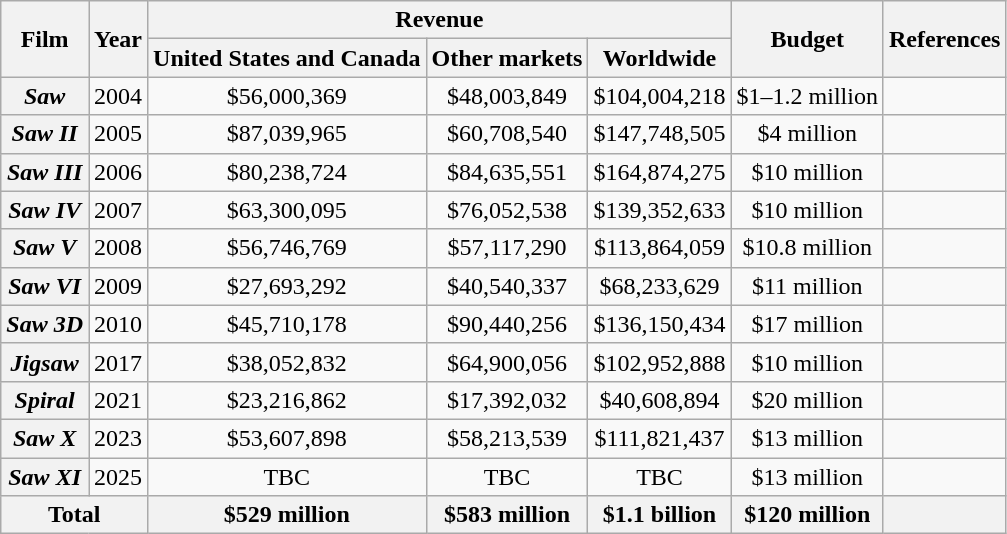<table class="wikitable plainrowheaders sortable" style="text-align:center;">
<tr>
<th rowspan="2">Film</th>
<th rowspan="2">Year</th>
<th colspan="3">Revenue</th>
<th rowspan="2">Budget</th>
<th rowspan="2">References</th>
</tr>
<tr>
<th>United States and Canada</th>
<th>Other markets</th>
<th>Worldwide</th>
</tr>
<tr>
<th scope="row"><em>Saw</em></th>
<td>2004</td>
<td>$56,000,369</td>
<td>$48,003,849</td>
<td>$104,004,218</td>
<td>$1–1.2 million</td>
<td></td>
</tr>
<tr>
<th scope="row"><em>Saw II</em></th>
<td>2005</td>
<td>$87,039,965</td>
<td>$60,708,540</td>
<td>$147,748,505</td>
<td>$4 million</td>
<td></td>
</tr>
<tr>
<th scope="row"><em>Saw III</em></th>
<td>2006</td>
<td>$80,238,724</td>
<td>$84,635,551</td>
<td>$164,874,275</td>
<td>$10 million</td>
<td></td>
</tr>
<tr>
<th scope="row"><em>Saw IV</em></th>
<td>2007</td>
<td>$63,300,095</td>
<td>$76,052,538</td>
<td>$139,352,633</td>
<td>$10 million</td>
<td></td>
</tr>
<tr>
<th scope="row"><em>Saw V</em></th>
<td>2008</td>
<td>$56,746,769</td>
<td>$57,117,290</td>
<td>$113,864,059</td>
<td>$10.8 million</td>
<td></td>
</tr>
<tr>
<th scope="row"><em>Saw VI</em></th>
<td>2009</td>
<td>$27,693,292</td>
<td>$40,540,337</td>
<td>$68,233,629</td>
<td>$11 million</td>
<td></td>
</tr>
<tr>
<th scope="row"><em>Saw 3D</em></th>
<td>2010</td>
<td>$45,710,178</td>
<td>$90,440,256</td>
<td>$136,150,434</td>
<td>$17 million</td>
<td></td>
</tr>
<tr>
<th scope="row"><em>Jigsaw</em></th>
<td>2017</td>
<td>$38,052,832</td>
<td>$64,900,056</td>
<td>$102,952,888</td>
<td>$10 million</td>
<td></td>
</tr>
<tr>
<th scope="row"><em>Spiral</em></th>
<td>2021</td>
<td>$23,216,862</td>
<td>$17,392,032</td>
<td>$40,608,894</td>
<td>$20 million</td>
<td></td>
</tr>
<tr>
<th scope="row"><em>Saw X</em></th>
<td>2023</td>
<td>$53,607,898</td>
<td>$58,213,539</td>
<td>$111,821,437</td>
<td>$13 million</td>
<td></td>
</tr>
<tr>
<th scope="row"><em>Saw XI</em></th>
<td>2025</td>
<td>TBC</td>
<td>TBC</td>
<td>TBC</td>
<td>$13 million</td>
</tr>
<tr>
<th colspan="2">Total</th>
<th>$529 million</th>
<th>$583 million</th>
<th>$1.1 billion</th>
<th>$120 million</th>
<th></th>
</tr>
</table>
